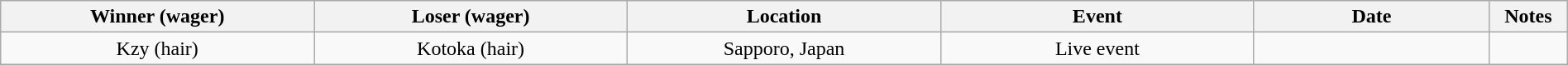<table class="wikitable sortable" width=100%  style="text-align: center">
<tr>
<th width=20% scope="col">Winner (wager)</th>
<th width=20% scope="col">Loser (wager)</th>
<th width=20% scope="col">Location</th>
<th width=20% scope="col">Event</th>
<th width=15% scope="col">Date</th>
<th class="unsortable" width=5% scope="col">Notes</th>
</tr>
<tr>
<td>Kzy (hair)</td>
<td>Kotoka (hair)</td>
<td>Sapporo, Japan</td>
<td>Live event</td>
<td></td>
<td></td>
</tr>
</table>
